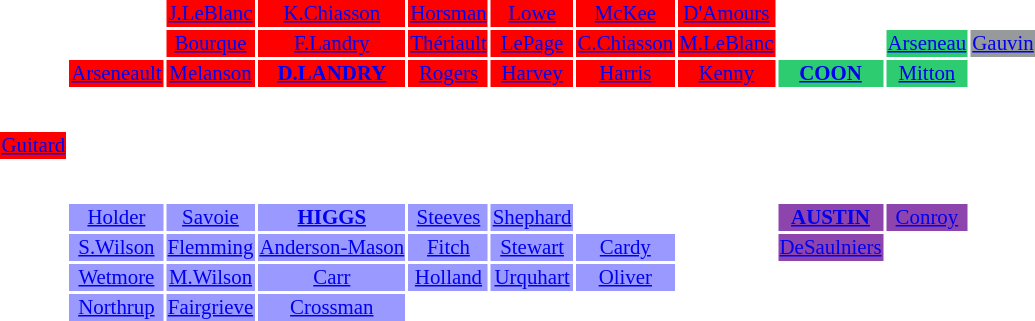<table style="text-align:center;font-size:87%;" cellpadding="1px">
<tr>
<td></td>
<td></td>
<td bgcolor=FF0000><a href='#'>J.LeBlanc</a></td>
<td bgcolor=FF0000><a href='#'>K.Chiasson</a></td>
<td bgcolor=FF0000><a href='#'>Horsman</a></td>
<td bgcolor=FF0000><a href='#'>Lowe</a></td>
<td bgcolor=FF0000><a href='#'>McKee</a></td>
<td bgcolor=FF0000><a href='#'>D'Amours</a></td>
</tr>
<tr>
<td></td>
<td></td>
<td bgcolor=FF0000><a href='#'>Bourque</a></td>
<td bgcolor=FF0000><a href='#'>F.Landry</a></td>
<td bgcolor=FF0000><a href='#'>Thériault</a></td>
<td bgcolor=FF0000><a href='#'>LePage</a></td>
<td bgcolor=FF0000><a href='#'>C.Chiasson</a></td>
<td bgcolor=FF0000><a href='#'>M.LeBlanc</a></td>
<td></td>
<td bgcolor=#2ECC71><a href='#'>Arseneau</a></td>
<td bgcolor=#979A9A><a href='#'>Gauvin</a></td>
<td></td>
</tr>
<tr>
<td></td>
<td bgcolor=FF0000><a href='#'>Arseneault</a></td>
<td bgcolor=FF0000><a href='#'>Melanson</a></td>
<td bgcolor=FF0000><a href='#'><strong>D.LANDRY</strong></a></td>
<td bgcolor=FF0000><a href='#'>Rogers</a></td>
<td bgcolor=FF0000><a href='#'>Harvey</a></td>
<td bgcolor=FF0000><a href='#'>Harris</a></td>
<td bgcolor=FF0000><a href='#'>Kenny</a></td>
<td bgcolor=#2ECC71><a href='#'><strong>COON</strong></a></td>
<td bgcolor=#2ECC71><a href='#'>Mitton</a></td>
</tr>
<tr>
<td style="padding-top: 25px"></td>
</tr>
<tr>
<td bgcolor=FF0000><a href='#'>Guitard</a></td>
</tr>
<tr>
<td style="padding-top: 25px"></td>
</tr>
<tr>
<td></td>
<td bgcolor=#9999ff><a href='#'>Holder</a></td>
<td bgcolor=#9999ff><a href='#'>Savoie</a></td>
<td bgcolor=#9999ff><a href='#'><strong>HIGGS</strong></a></td>
<td bgcolor=#9999ff><a href='#'>Steeves</a></td>
<td bgcolor=#9999ff><a href='#'>Shephard</a></td>
<td></td>
<td></td>
<td bgcolor=#8E44AD><a href='#'><strong>AUSTIN</strong></a></td>
<td bgcolor=#8E44AD><a href='#'>Conroy</a></td>
</tr>
<tr>
<td></td>
<td bgcolor=#9999ff><a href='#'>S.Wilson</a></td>
<td bgcolor=#9999ff><a href='#'>Flemming</a></td>
<td bgcolor=#9999ff><a href='#'>Anderson-Mason</a></td>
<td bgcolor=#9999ff><a href='#'>Fitch</a></td>
<td bgcolor=#9999ff><a href='#'>Stewart</a></td>
<td bgcolor=#9999ff><a href='#'>Cardy</a></td>
<td></td>
<td bgcolor=#8E44AD><a href='#'>DeSaulniers</a></td>
</tr>
<tr>
<td></td>
<td bgcolor=#9999ff><a href='#'>Wetmore</a></td>
<td bgcolor=#9999ff><a href='#'>M.Wilson</a></td>
<td bgcolor=#9999ff><a href='#'>Carr</a></td>
<td bgcolor=#9999ff><a href='#'>Holland</a></td>
<td bgcolor=#9999ff><a href='#'>Urquhart</a></td>
<td bgcolor=#9999ff><a href='#'>Oliver</a></td>
</tr>
<tr>
<td></td>
<td bgcolor=#9999ff><a href='#'>Northrup</a></td>
<td bgcolor=#9999ff><a href='#'>Fairgrieve</a></td>
<td bgcolor=#9999ff><a href='#'>Crossman</a></td>
</tr>
</table>
